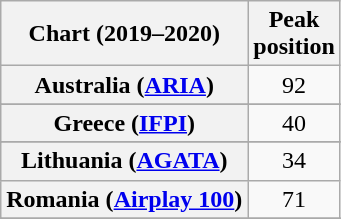<table class="wikitable sortable plainrowheaders" style="text-align:center">
<tr>
<th scope="col">Chart (2019–2020)</th>
<th scope="col">Peak<br>position</th>
</tr>
<tr>
<th scope="row">Australia (<a href='#'>ARIA</a>)</th>
<td>92</td>
</tr>
<tr>
</tr>
<tr>
</tr>
<tr>
<th scope="row">Greece (<a href='#'>IFPI</a>)</th>
<td>40</td>
</tr>
<tr>
</tr>
<tr>
<th scope="row">Lithuania (<a href='#'>AGATA</a>)</th>
<td>34</td>
</tr>
<tr>
<th scope="row">Romania (<a href='#'>Airplay 100</a>)</th>
<td>71</td>
</tr>
<tr>
</tr>
<tr>
</tr>
</table>
